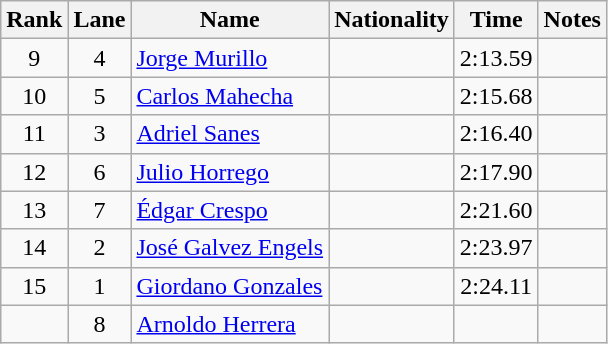<table class="wikitable sortable" style="text-align:center">
<tr>
<th>Rank</th>
<th>Lane</th>
<th>Name</th>
<th>Nationality</th>
<th>Time</th>
<th>Notes</th>
</tr>
<tr>
<td>9</td>
<td>4</td>
<td align=left><a href='#'>Jorge Murillo</a></td>
<td align=left></td>
<td>2:13.59</td>
<td></td>
</tr>
<tr>
<td>10</td>
<td>5</td>
<td align=left><a href='#'>Carlos Mahecha</a></td>
<td align=left></td>
<td>2:15.68</td>
<td></td>
</tr>
<tr>
<td>11</td>
<td>3</td>
<td align=left><a href='#'>Adriel Sanes</a></td>
<td align=left></td>
<td>2:16.40</td>
<td></td>
</tr>
<tr>
<td>12</td>
<td>6</td>
<td align=left><a href='#'>Julio Horrego</a></td>
<td align=left></td>
<td>2:17.90</td>
<td></td>
</tr>
<tr>
<td>13</td>
<td>7</td>
<td align=left><a href='#'>Édgar Crespo</a></td>
<td align=left></td>
<td>2:21.60</td>
<td></td>
</tr>
<tr>
<td>14</td>
<td>2</td>
<td align=left><a href='#'>José Galvez Engels</a></td>
<td align=left></td>
<td>2:23.97</td>
<td></td>
</tr>
<tr>
<td>15</td>
<td>1</td>
<td align=left><a href='#'>Giordano Gonzales</a></td>
<td align=left></td>
<td>2:24.11</td>
<td></td>
</tr>
<tr>
<td></td>
<td>8</td>
<td align=left><a href='#'>Arnoldo Herrera</a></td>
<td align=left></td>
<td></td>
<td></td>
</tr>
</table>
